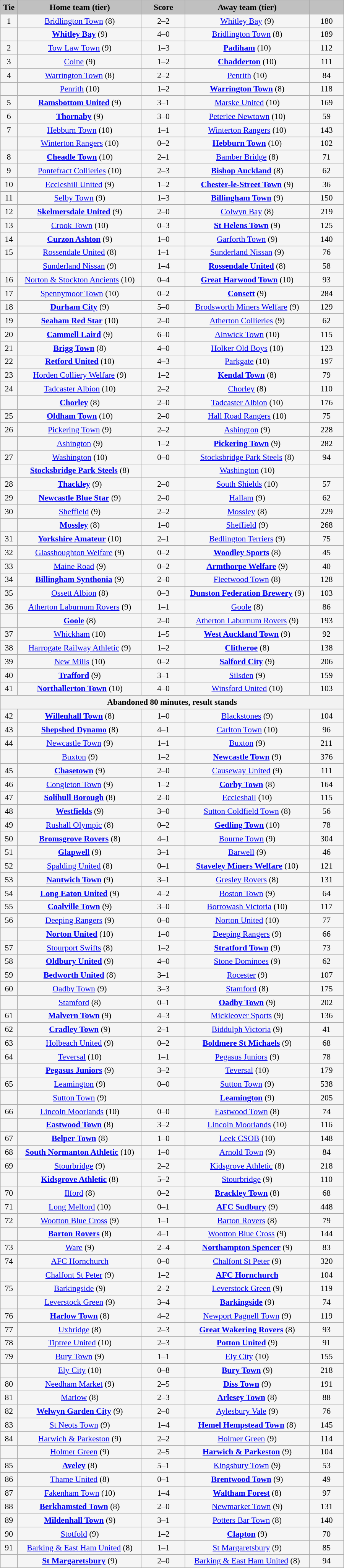<table class="wikitable" style="width: 600px; background:WhiteSmoke; text-align:center; font-size:90%">
<tr>
<td scope="col" style="width:  5.00%; background:silver;"><strong>Tie</strong></td>
<td scope="col" style="width: 36.25%; background:silver;"><strong>Home team (tier)</strong></td>
<td scope="col" style="width: 12.50%; background:silver;"><strong>Score</strong></td>
<td scope="col" style="width: 36.25%; background:silver;"><strong>Away team (tier)</strong></td>
<td scope="col" style="width: 10.00%; background:silver;"><strong></strong></td>
</tr>
<tr>
<td>1</td>
<td><a href='#'>Bridlington Town</a> (8)</td>
<td>2–2</td>
<td><a href='#'>Whitley Bay</a> (9)</td>
<td>180</td>
</tr>
<tr>
<td><em></em></td>
<td><strong><a href='#'>Whitley Bay</a></strong> (9)</td>
<td>4–0</td>
<td><a href='#'>Bridlington Town</a> (8)</td>
<td>189</td>
</tr>
<tr>
<td>2</td>
<td><a href='#'>Tow Law Town</a> (9)</td>
<td>1–3</td>
<td><strong><a href='#'>Padiham</a></strong> (10)</td>
<td>112</td>
</tr>
<tr>
<td>3</td>
<td><a href='#'>Colne</a> (9)</td>
<td>1–2</td>
<td><strong><a href='#'>Chadderton</a></strong> (10)</td>
<td>111</td>
</tr>
<tr>
<td>4</td>
<td><a href='#'>Warrington Town</a> (8)</td>
<td>2–2</td>
<td><a href='#'>Penrith</a> (10)</td>
<td>84</td>
</tr>
<tr>
<td><em></em></td>
<td><a href='#'>Penrith</a> (10)</td>
<td>1–2</td>
<td><strong><a href='#'>Warrington Town</a></strong> (8)</td>
<td>118</td>
</tr>
<tr>
<td>5</td>
<td><strong><a href='#'>Ramsbottom United</a></strong> (9)</td>
<td>3–1</td>
<td><a href='#'>Marske United</a> (10)</td>
<td>169</td>
</tr>
<tr>
<td>6</td>
<td><strong><a href='#'>Thornaby</a></strong> (9)</td>
<td>3–0</td>
<td><a href='#'>Peterlee Newtown</a> (10)</td>
<td>59</td>
</tr>
<tr>
<td>7</td>
<td><a href='#'>Hebburn Town</a> (10)</td>
<td>1–1</td>
<td><a href='#'>Winterton Rangers</a> (10)</td>
<td>143</td>
</tr>
<tr>
<td><em></em></td>
<td><a href='#'>Winterton Rangers</a> (10)</td>
<td>0–2</td>
<td><strong><a href='#'>Hebburn Town</a></strong> (10)</td>
<td>102</td>
</tr>
<tr>
<td>8</td>
<td><strong><a href='#'>Cheadle Town</a></strong> (10)</td>
<td>2–1</td>
<td><a href='#'>Bamber Bridge</a> (8)</td>
<td>71</td>
</tr>
<tr>
<td>9</td>
<td><a href='#'>Pontefract Collieries</a> (10)</td>
<td>2–3</td>
<td><strong><a href='#'>Bishop Auckland</a></strong> (8)</td>
<td>62</td>
</tr>
<tr>
<td>10</td>
<td><a href='#'>Eccleshill United</a> (9)</td>
<td>1–2</td>
<td><strong><a href='#'>Chester-le-Street Town</a></strong> (9)</td>
<td>36</td>
</tr>
<tr>
<td>11</td>
<td><a href='#'>Selby Town</a> (9)</td>
<td>1–3</td>
<td><strong><a href='#'>Billingham Town</a></strong> (9)</td>
<td>150</td>
</tr>
<tr>
<td>12</td>
<td><strong><a href='#'>Skelmersdale United</a></strong> (9)</td>
<td>2–0</td>
<td><a href='#'>Colwyn Bay</a> (8)</td>
<td>219</td>
</tr>
<tr>
<td>13</td>
<td><a href='#'>Crook Town</a> (10)</td>
<td>0–3</td>
<td><strong><a href='#'>St Helens Town</a></strong> (9)</td>
<td>125</td>
</tr>
<tr>
<td>14</td>
<td><strong><a href='#'>Curzon Ashton</a></strong> (9)</td>
<td>1–0</td>
<td><a href='#'>Garforth Town</a> (9)</td>
<td>140</td>
</tr>
<tr>
<td>15</td>
<td><a href='#'>Rossendale United</a> (8)</td>
<td>1–1</td>
<td><a href='#'>Sunderland Nissan</a> (9)</td>
<td>76</td>
</tr>
<tr>
<td><em></em></td>
<td><a href='#'>Sunderland Nissan</a> (9)</td>
<td>1–4</td>
<td><strong><a href='#'>Rossendale United</a></strong> (8)</td>
<td>58</td>
</tr>
<tr>
<td>16</td>
<td><a href='#'>Norton & Stockton Ancients</a> (10)</td>
<td>0–4</td>
<td><strong><a href='#'>Great Harwood Town</a></strong> (10)</td>
<td>93</td>
</tr>
<tr>
<td>17</td>
<td><a href='#'>Spennymoor Town</a> (10)</td>
<td>0–2</td>
<td><strong><a href='#'>Consett</a></strong> (9)</td>
<td>284</td>
</tr>
<tr>
<td>18</td>
<td><strong><a href='#'>Durham City</a></strong> (9)</td>
<td>5–0</td>
<td><a href='#'>Brodsworth Miners Welfare</a> (9)</td>
<td>129</td>
</tr>
<tr>
<td>19</td>
<td><strong><a href='#'>Seaham Red Star</a></strong> (10)</td>
<td>2–0</td>
<td><a href='#'>Atherton Collieries</a> (9)</td>
<td>62</td>
</tr>
<tr>
<td>20</td>
<td><strong><a href='#'>Cammell Laird</a></strong> (9)</td>
<td>6–0</td>
<td><a href='#'>Alnwick Town</a> (10)</td>
<td>115</td>
</tr>
<tr>
<td>21</td>
<td><strong><a href='#'>Brigg Town</a></strong> (8)</td>
<td>4–0</td>
<td><a href='#'>Holker Old Boys</a> (10)</td>
<td>123</td>
</tr>
<tr>
<td>22</td>
<td><strong><a href='#'>Retford United</a></strong> (10)</td>
<td>4–3</td>
<td><a href='#'>Parkgate</a> (10)</td>
<td>197</td>
</tr>
<tr>
<td>23</td>
<td><a href='#'>Horden Colliery Welfare</a> (9)</td>
<td>1–2</td>
<td><strong><a href='#'>Kendal Town</a></strong> (8)</td>
<td>79</td>
</tr>
<tr>
<td>24</td>
<td><a href='#'>Tadcaster Albion</a> (10)</td>
<td>2–2</td>
<td><a href='#'>Chorley</a> (8)</td>
<td>110</td>
</tr>
<tr>
<td><em></em></td>
<td><strong><a href='#'>Chorley</a></strong> (8)</td>
<td>2–0</td>
<td><a href='#'>Tadcaster Albion</a> (10)</td>
<td>176</td>
</tr>
<tr>
<td>25</td>
<td><strong><a href='#'>Oldham Town</a></strong> (10)</td>
<td>2–0</td>
<td><a href='#'>Hall Road Rangers</a> (10)</td>
<td>75</td>
</tr>
<tr>
<td>26</td>
<td><a href='#'>Pickering Town</a> (9)</td>
<td>2–2</td>
<td><a href='#'>Ashington</a> (9)</td>
<td>228</td>
</tr>
<tr>
<td><em></em></td>
<td><a href='#'>Ashington</a> (9)</td>
<td>1–2</td>
<td><strong><a href='#'>Pickering Town</a></strong> (9)</td>
<td>282</td>
</tr>
<tr>
<td>27</td>
<td><a href='#'>Washington</a> (10)</td>
<td>0–0</td>
<td><a href='#'>Stocksbridge Park Steels</a> (8)</td>
<td>94</td>
</tr>
<tr>
<td><em></em></td>
<td><strong><a href='#'>Stocksbridge Park Steels</a></strong> (8)</td>
<td></td>
<td><a href='#'>Washington</a> (10)</td>
<td></td>
</tr>
<tr>
<td>28</td>
<td><strong><a href='#'>Thackley</a></strong> (9)</td>
<td>2–0</td>
<td><a href='#'>South Shields</a> (10)</td>
<td>57</td>
</tr>
<tr>
<td>29</td>
<td><strong><a href='#'>Newcastle Blue Star</a></strong> (9)</td>
<td>2–0</td>
<td><a href='#'>Hallam</a> (9)</td>
<td>62</td>
</tr>
<tr>
<td>30</td>
<td><a href='#'>Sheffield</a> (9)</td>
<td>2–2</td>
<td><a href='#'>Mossley</a> (8)</td>
<td>229</td>
</tr>
<tr>
<td><em></em></td>
<td><strong><a href='#'>Mossley</a></strong> (8)</td>
<td>1–0</td>
<td><a href='#'>Sheffield</a> (9)</td>
<td>268</td>
</tr>
<tr>
<td>31</td>
<td><strong><a href='#'>Yorkshire Amateur</a></strong> (10)</td>
<td>2–1</td>
<td><a href='#'>Bedlington Terriers</a> (9)</td>
<td>75</td>
</tr>
<tr>
<td>32</td>
<td><a href='#'>Glasshoughton Welfare</a> (9)</td>
<td>0–2</td>
<td><strong><a href='#'>Woodley Sports</a></strong> (8)</td>
<td>45</td>
</tr>
<tr>
<td>33</td>
<td><a href='#'>Maine Road</a> (9)</td>
<td>0–2</td>
<td><strong><a href='#'>Armthorpe Welfare</a></strong> (9)</td>
<td>40</td>
</tr>
<tr>
<td>34</td>
<td><strong><a href='#'>Billingham Synthonia</a></strong> (9)</td>
<td>2–0</td>
<td><a href='#'>Fleetwood Town</a> (8)</td>
<td>128</td>
</tr>
<tr>
<td>35</td>
<td><a href='#'>Ossett Albion</a> (8)</td>
<td>0–3</td>
<td><strong><a href='#'>Dunston Federation Brewery</a></strong> (9)</td>
<td>103</td>
</tr>
<tr>
<td>36</td>
<td><a href='#'>Atherton Laburnum Rovers</a> (9)</td>
<td>1–1</td>
<td><a href='#'>Goole</a> (8)</td>
<td>86</td>
</tr>
<tr>
<td><em></em></td>
<td><strong><a href='#'>Goole</a></strong> (8)</td>
<td>2–0</td>
<td><a href='#'>Atherton Laburnum Rovers</a> (9)</td>
<td>193</td>
</tr>
<tr>
<td>37</td>
<td><a href='#'>Whickham</a> (10)</td>
<td>1–5</td>
<td><strong><a href='#'>West Auckland Town</a></strong> (9)</td>
<td>92</td>
</tr>
<tr>
<td>38</td>
<td><a href='#'>Harrogate Railway Athletic</a> (9)</td>
<td>1–2</td>
<td><strong><a href='#'>Clitheroe</a></strong> (8)</td>
<td>138</td>
</tr>
<tr>
<td>39</td>
<td><a href='#'>New Mills</a> (10)</td>
<td>0–2</td>
<td><strong><a href='#'>Salford City</a></strong> (9)</td>
<td>206</td>
</tr>
<tr>
<td>40</td>
<td><strong><a href='#'>Trafford</a></strong> (9)</td>
<td>3–1</td>
<td><a href='#'>Silsden</a> (9)</td>
<td>159</td>
</tr>
<tr>
<td>41</td>
<td><strong><a href='#'>Northallerton Town</a></strong> (10)</td>
<td>4–0</td>
<td><a href='#'>Winsford United</a> (10)</td>
<td>103</td>
</tr>
<tr>
<th colspan="5">Abandoned 80 minutes, result stands</th>
</tr>
<tr>
<td>42</td>
<td><strong><a href='#'>Willenhall Town</a></strong> (8)</td>
<td>1–0</td>
<td><a href='#'>Blackstones</a> (9)</td>
<td>104</td>
</tr>
<tr>
<td>43</td>
<td><strong><a href='#'>Shepshed Dynamo</a></strong> (8)</td>
<td>4–1</td>
<td><a href='#'>Carlton Town</a> (10)</td>
<td>96</td>
</tr>
<tr>
<td>44</td>
<td><a href='#'>Newcastle Town</a> (9)</td>
<td>1–1</td>
<td><a href='#'>Buxton</a> (9)</td>
<td>211</td>
</tr>
<tr>
<td><em></em></td>
<td><a href='#'>Buxton</a> (9)</td>
<td>1–2</td>
<td><strong><a href='#'>Newcastle Town</a></strong> (9)</td>
<td>376</td>
</tr>
<tr>
<td>45</td>
<td><strong><a href='#'>Chasetown</a></strong> (9)</td>
<td>2–0</td>
<td><a href='#'>Causeway United</a> (9)</td>
<td>111</td>
</tr>
<tr>
<td>46</td>
<td><a href='#'>Congleton Town</a> (9)</td>
<td>1–2</td>
<td><strong><a href='#'>Corby Town</a></strong> (8)</td>
<td>164</td>
</tr>
<tr>
<td>47</td>
<td><strong><a href='#'>Solihull Borough</a></strong> (8)</td>
<td>2–0</td>
<td><a href='#'>Eccleshall</a> (10)</td>
<td>115</td>
</tr>
<tr>
<td>48</td>
<td><strong><a href='#'>Westfields</a></strong> (9)</td>
<td>3–0</td>
<td><a href='#'>Sutton Coldfield Town</a> (8)</td>
<td>56</td>
</tr>
<tr>
<td>49</td>
<td><a href='#'>Rushall Olympic</a> (8)</td>
<td>0–2</td>
<td><strong><a href='#'>Gedling Town</a></strong> (10)</td>
<td>78</td>
</tr>
<tr>
<td>50</td>
<td><strong><a href='#'>Bromsgrove Rovers</a></strong> (8)</td>
<td>4–1</td>
<td><a href='#'>Bourne Town</a> (9)</td>
<td>304</td>
</tr>
<tr>
<td>51</td>
<td><strong><a href='#'>Glapwell</a></strong> (9)</td>
<td>3–1</td>
<td><a href='#'>Barwell</a> (9)</td>
<td>46</td>
</tr>
<tr>
<td>52</td>
<td><a href='#'>Spalding United</a> (8)</td>
<td>0–1</td>
<td><strong><a href='#'>Staveley Miners Welfare</a></strong> (10)</td>
<td>121</td>
</tr>
<tr>
<td>53</td>
<td><strong><a href='#'>Nantwich Town</a></strong> (9)</td>
<td>3–1</td>
<td><a href='#'>Gresley Rovers</a> (8)</td>
<td>131</td>
</tr>
<tr>
<td>54</td>
<td><strong><a href='#'>Long Eaton United</a></strong> (9)</td>
<td>4–2</td>
<td><a href='#'>Boston Town</a> (9)</td>
<td>64</td>
</tr>
<tr>
<td>55</td>
<td><strong><a href='#'>Coalville Town</a></strong> (9)</td>
<td>3–0</td>
<td><a href='#'>Borrowash Victoria</a> (10)</td>
<td>117</td>
</tr>
<tr>
<td>56</td>
<td><a href='#'>Deeping Rangers</a> (9)</td>
<td>0–0</td>
<td><a href='#'>Norton United</a> (10)</td>
<td>77</td>
</tr>
<tr>
<td><em></em></td>
<td><strong><a href='#'>Norton United</a></strong> (10)</td>
<td>1–0</td>
<td><a href='#'>Deeping Rangers</a> (9)</td>
<td>66</td>
</tr>
<tr>
<td>57</td>
<td><a href='#'>Stourport Swifts</a> (8)</td>
<td>1–2</td>
<td><strong><a href='#'>Stratford Town</a></strong> (9)</td>
<td>73</td>
</tr>
<tr>
<td>58</td>
<td><strong><a href='#'>Oldbury United</a></strong> (9)</td>
<td>4–0</td>
<td><a href='#'>Stone Dominoes</a> (9)</td>
<td>62</td>
</tr>
<tr>
<td>59</td>
<td><strong><a href='#'>Bedworth United</a></strong> (8)</td>
<td>3–1</td>
<td><a href='#'>Rocester</a> (9)</td>
<td>107</td>
</tr>
<tr>
<td>60</td>
<td><a href='#'>Oadby Town</a> (9)</td>
<td>3–3</td>
<td><a href='#'>Stamford</a> (8)</td>
<td>175</td>
</tr>
<tr>
<td><em></em></td>
<td><a href='#'>Stamford</a> (8)</td>
<td>0–1</td>
<td><strong><a href='#'>Oadby Town</a></strong> (9)</td>
<td>202</td>
</tr>
<tr>
<td>61</td>
<td><strong><a href='#'>Malvern Town</a></strong> (9)</td>
<td>4–3</td>
<td><a href='#'>Mickleover Sports</a> (9)</td>
<td>136</td>
</tr>
<tr>
<td>62</td>
<td><strong><a href='#'>Cradley Town</a></strong> (9)</td>
<td>2–1</td>
<td><a href='#'>Biddulph Victoria</a> (9)</td>
<td>41</td>
</tr>
<tr>
<td>63</td>
<td><a href='#'>Holbeach United</a> (9)</td>
<td>0–2</td>
<td><strong><a href='#'>Boldmere St Michaels</a></strong> (9)</td>
<td>68</td>
</tr>
<tr>
<td>64</td>
<td><a href='#'>Teversal</a> (10)</td>
<td>1–1</td>
<td><a href='#'>Pegasus Juniors</a> (9)</td>
<td>78</td>
</tr>
<tr>
<td><em></em></td>
<td><strong><a href='#'>Pegasus Juniors</a></strong> (9)</td>
<td>3–2</td>
<td><a href='#'>Teversal</a> (10)</td>
<td>179</td>
</tr>
<tr>
<td>65</td>
<td><a href='#'>Leamington</a> (9)</td>
<td>0–0</td>
<td><a href='#'>Sutton Town</a> (9)</td>
<td>538</td>
</tr>
<tr>
<td><em></em></td>
<td><a href='#'>Sutton Town</a> (9)</td>
<td></td>
<td><strong><a href='#'>Leamington</a></strong> (9)</td>
<td>205</td>
</tr>
<tr>
<td>66</td>
<td><a href='#'>Lincoln Moorlands</a> (10)</td>
<td>0–0</td>
<td><a href='#'>Eastwood Town</a> (8)</td>
<td>74</td>
</tr>
<tr>
<td><em></em></td>
<td><strong><a href='#'>Eastwood Town</a></strong> (8)</td>
<td>3–2</td>
<td><a href='#'>Lincoln Moorlands</a> (10)</td>
<td>116</td>
</tr>
<tr>
<td>67</td>
<td><strong><a href='#'>Belper Town</a></strong> (8)</td>
<td>1–0</td>
<td><a href='#'>Leek CSOB</a> (10)</td>
<td>148</td>
</tr>
<tr>
<td>68</td>
<td><strong><a href='#'>South Normanton Athletic</a></strong> (10)</td>
<td>1–0</td>
<td><a href='#'>Arnold Town</a> (9)</td>
<td>84</td>
</tr>
<tr>
<td>69</td>
<td><a href='#'>Stourbridge</a> (9)</td>
<td>2–2</td>
<td><a href='#'>Kidsgrove Athletic</a> (8)</td>
<td>218</td>
</tr>
<tr>
<td><em></em></td>
<td><strong><a href='#'>Kidsgrove Athletic</a></strong> (8)</td>
<td>5–2</td>
<td><a href='#'>Stourbridge</a> (9)</td>
<td>110</td>
</tr>
<tr>
<td>70</td>
<td><a href='#'>Ilford</a> (8)</td>
<td>0–2</td>
<td><strong><a href='#'>Brackley Town</a></strong> (8)</td>
<td>68</td>
</tr>
<tr>
<td>71</td>
<td><a href='#'>Long Melford</a> (10)</td>
<td>0–1</td>
<td><strong><a href='#'>AFC Sudbury</a></strong> (9)</td>
<td>448</td>
</tr>
<tr>
<td>72</td>
<td><a href='#'>Wootton Blue Cross</a> (9)</td>
<td>1–1</td>
<td><a href='#'>Barton Rovers</a> (8)</td>
<td>79</td>
</tr>
<tr>
<td><em></em></td>
<td><strong><a href='#'>Barton Rovers</a></strong> (8)</td>
<td>4–1</td>
<td><a href='#'>Wootton Blue Cross</a> (9)</td>
<td>144</td>
</tr>
<tr>
<td>73</td>
<td><a href='#'>Ware</a> (9)</td>
<td>2–4</td>
<td><strong><a href='#'>Northampton Spencer</a></strong> (9)</td>
<td>83</td>
</tr>
<tr>
<td>74</td>
<td><a href='#'>AFC Hornchurch</a></td>
<td>0–0</td>
<td><a href='#'>Chalfont St Peter</a> (9)</td>
<td>320</td>
</tr>
<tr>
<td><em></em></td>
<td><a href='#'>Chalfont St Peter</a> (9)</td>
<td>1–2</td>
<td><strong><a href='#'>AFC Hornchurch</a></strong></td>
<td>104</td>
</tr>
<tr>
<td>75</td>
<td><a href='#'>Barkingside</a> (9)</td>
<td>2–2</td>
<td><a href='#'>Leverstock Green</a> (9)</td>
<td>119</td>
</tr>
<tr>
<td><em></em></td>
<td><a href='#'>Leverstock Green</a> (9)</td>
<td>3–4</td>
<td><strong><a href='#'>Barkingside</a></strong> (9)</td>
<td>74</td>
</tr>
<tr>
<td>76</td>
<td><strong><a href='#'>Harlow Town</a></strong> (8)</td>
<td>4–2</td>
<td><a href='#'>Newport Pagnell Town</a> (9)</td>
<td>119</td>
</tr>
<tr>
<td>77</td>
<td><a href='#'>Uxbridge</a> (8)</td>
<td>2–3</td>
<td><strong><a href='#'>Great Wakering Rovers</a></strong> (8)</td>
<td>93</td>
</tr>
<tr>
<td>78</td>
<td><a href='#'>Tiptree United</a> (10)</td>
<td>2–3</td>
<td><strong><a href='#'>Potton United</a></strong> (9)</td>
<td>91</td>
</tr>
<tr>
<td>79</td>
<td><a href='#'>Bury Town</a> (9)</td>
<td>1–1</td>
<td><a href='#'>Ely City</a> (10)</td>
<td>155</td>
</tr>
<tr>
<td><em></em></td>
<td><a href='#'>Ely City</a> (10)</td>
<td>0–8</td>
<td><strong><a href='#'>Bury Town</a></strong> (9)</td>
<td>218</td>
</tr>
<tr>
<td>80</td>
<td><a href='#'>Needham Market</a> (9)</td>
<td>2–5</td>
<td><strong><a href='#'>Diss Town</a></strong> (9)</td>
<td>191</td>
</tr>
<tr>
<td>81</td>
<td><a href='#'>Marlow</a> (8)</td>
<td>2–3</td>
<td><strong><a href='#'>Arlesey Town</a></strong> (8)</td>
<td>88</td>
</tr>
<tr>
<td>82</td>
<td><strong><a href='#'>Welwyn Garden City</a></strong> (9)</td>
<td>2–0</td>
<td><a href='#'>Aylesbury Vale</a> (9)</td>
<td>76</td>
</tr>
<tr>
<td>83</td>
<td><a href='#'>St Neots Town</a> (9)</td>
<td>1–4</td>
<td><strong><a href='#'>Hemel Hempstead Town</a></strong> (8)</td>
<td>145</td>
</tr>
<tr>
<td>84</td>
<td><a href='#'>Harwich & Parkeston</a> (9)</td>
<td>2–2</td>
<td><a href='#'>Holmer Green</a> (9)</td>
<td>114</td>
</tr>
<tr>
<td><em></em></td>
<td><a href='#'>Holmer Green</a> (9)</td>
<td>2–5</td>
<td><strong><a href='#'>Harwich & Parkeston</a></strong> (9)</td>
<td>104</td>
</tr>
<tr>
<td>85</td>
<td><strong><a href='#'>Aveley</a></strong> (8)</td>
<td>5–1</td>
<td><a href='#'>Kingsbury Town</a> (9)</td>
<td>53</td>
</tr>
<tr>
<td>86</td>
<td><a href='#'>Thame United</a> (8)</td>
<td>0–1</td>
<td><strong><a href='#'>Brentwood Town</a></strong> (9)</td>
<td>49</td>
</tr>
<tr>
<td>87</td>
<td><a href='#'>Fakenham Town</a> (10)</td>
<td>1–4</td>
<td><strong><a href='#'>Waltham Forest</a></strong> (8)</td>
<td>97</td>
</tr>
<tr>
<td>88</td>
<td><strong><a href='#'>Berkhamsted Town</a></strong> (8)</td>
<td>2–0</td>
<td><a href='#'>Newmarket Town</a> (9)</td>
<td>131</td>
</tr>
<tr>
<td>89</td>
<td><strong><a href='#'>Mildenhall Town</a></strong> (9)</td>
<td>3–1</td>
<td><a href='#'>Potters Bar Town</a> (8)</td>
<td>140</td>
</tr>
<tr>
<td>90</td>
<td><a href='#'>Stotfold</a> (9)</td>
<td>1–2</td>
<td><strong><a href='#'>Clapton</a></strong> (9)</td>
<td>70</td>
</tr>
<tr>
<td>91</td>
<td><a href='#'>Barking & East Ham United</a> (8)</td>
<td>1–1</td>
<td><a href='#'>St Margaretsbury</a> (9)</td>
<td>85</td>
</tr>
<tr>
<td><em></em></td>
<td><strong><a href='#'>St Margaretsbury</a></strong> (9)</td>
<td>2–0</td>
<td><a href='#'>Barking & East Ham United</a> (8)</td>
<td>94</td>
</tr>
</table>
